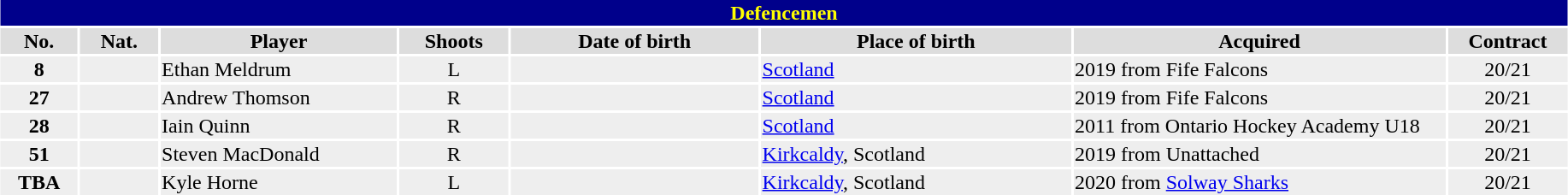<table class="toccolours"  style="width:97%; clear:both; margin:1.5em auto; text-align:center;">
<tr>
<th colspan="11" style="background:darkblue; color:yellow;">Defencemen</th>
</tr>
<tr style="background:#ddd;">
<th width=5%>No.</th>
<th width=5%>Nat.</th>
<th !width=22%>Player</th>
<th width=7%>Shoots</th>
<th width=16%>Date of birth</th>
<th width=20%>Place of birth</th>
<th width=24%>Acquired</th>
<td><strong>Contract</strong></td>
</tr>
<tr style="background:#eee;">
<td><strong>8</strong></td>
<td></td>
<td align="left">Ethan Meldrum</td>
<td>L</td>
<td align="left"></td>
<td align="left"><a href='#'>Scotland</a></td>
<td align="left">2019 from Fife Falcons</td>
<td>20/21</td>
</tr>
<tr style="background:#eee;">
<td><strong>27</strong></td>
<td></td>
<td align="left">Andrew Thomson</td>
<td>R</td>
<td align="left"></td>
<td align="left"><a href='#'>Scotland</a></td>
<td align="left">2019 from Fife Falcons</td>
<td>20/21</td>
</tr>
<tr style="background:#eee;">
<td><strong>28</strong></td>
<td></td>
<td align="left">Iain Quinn</td>
<td>R</td>
<td align="left"></td>
<td align="left"><a href='#'>Scotland</a></td>
<td align="left">2011 from Ontario Hockey Academy U18</td>
<td>20/21</td>
</tr>
<tr style="background:#eee;">
<td><strong>51</strong></td>
<td></td>
<td align="left">Steven MacDonald</td>
<td>R</td>
<td align="left"></td>
<td align="left"><a href='#'>Kirkcaldy</a>, Scotland</td>
<td align="left">2019 from Unattached</td>
<td>20/21</td>
</tr>
<tr style="background:#eee;">
<td><strong>TBA</strong></td>
<td></td>
<td align="left">Kyle Horne</td>
<td>L</td>
<td align="left"></td>
<td align="left"><a href='#'>Kirkcaldy</a>, Scotland</td>
<td align="left">2020 from <a href='#'>Solway Sharks</a></td>
<td>20/21</td>
</tr>
</table>
